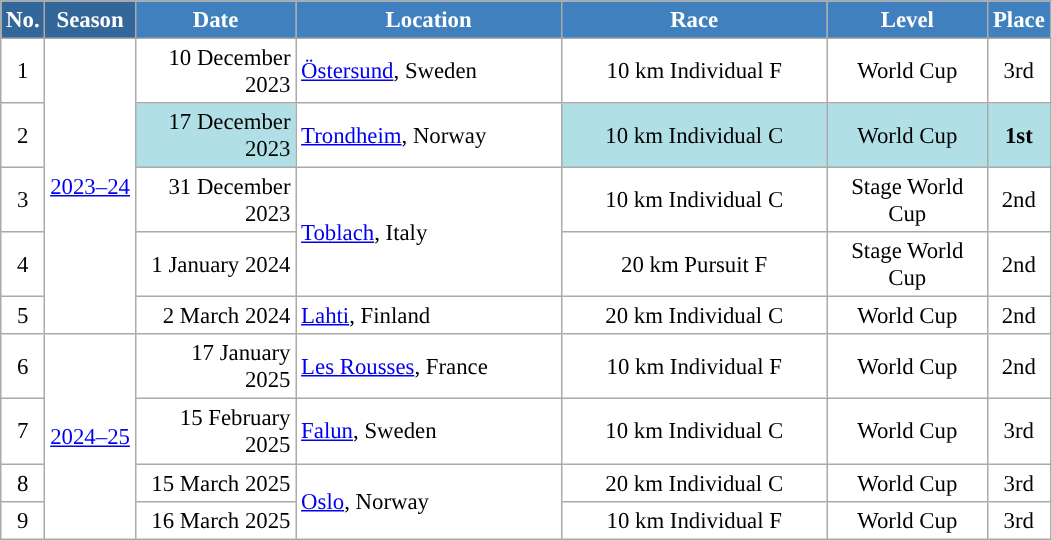<table class="wikitable sortable" style="font-size:95%; text-align:center; border:grey solid 1px; border-collapse:collapse; background:#ffffff;">
<tr style="background:#efefef;">
<th style="background-color:#369; color:white;">No.</th>
<th style="background-color:#369; color:white;">Season</th>
<th style="background-color:#4180be; color:white; width:100px;">Date</th>
<th style="background-color:#4180be; color:white; width:170px;">Location</th>
<th style="background-color:#4180be; color:white; width:170px;">Race</th>
<th style="background-color:#4180be; color:white; width:100px;">Level</th>
<th style="background-color:#4180be; color:white;">Place</th>
</tr>
<tr>
<td align=center>1</td>
<td rowspan="5" align=center><a href='#'>2023–24</a></td>
<td align=right>10 December 2023</td>
<td align=left> <a href='#'>Östersund</a>, Sweden</td>
<td>10 km Individual F</td>
<td>World Cup</td>
<td>3rd</td>
</tr>
<tr>
<td align=center>2</td>
<td bgcolor="#BOEOE6" align=right>17 December 2023</td>
<td align=left> <a href='#'>Trondheim</a>, Norway</td>
<td bgcolor="#BOEOE6">10 km Individual C</td>
<td bgcolor="#BOEOE6">World Cup</td>
<td bgcolor="#BOEOE6"><strong>1st</strong></td>
</tr>
<tr>
<td align=center>3</td>
<td align=right>31 December 2023</td>
<td rowspan="2" align=left> <a href='#'>Toblach</a>, Italy</td>
<td>10 km Individual C</td>
<td>Stage World Cup</td>
<td>2nd</td>
</tr>
<tr>
<td align=center>4</td>
<td align=right>1 January 2024</td>
<td>20 km Pursuit F</td>
<td>Stage World Cup</td>
<td>2nd</td>
</tr>
<tr>
<td align=center>5</td>
<td align=right>2 March 2024</td>
<td align=left> <a href='#'>Lahti</a>, Finland</td>
<td>20 km Individual C</td>
<td>World Cup</td>
<td>2nd</td>
</tr>
<tr>
<td align=center>6</td>
<td rowspan="4" align="center"><a href='#'>2024–25</a></td>
<td align=right>17 January 2025</td>
<td align=left> <a href='#'>Les Rousses</a>, France</td>
<td>10 km Individual F</td>
<td>World Cup</td>
<td>2nd</td>
</tr>
<tr>
<td align=center>7</td>
<td align="right">15 February 2025</td>
<td align="left"> <a href='#'>Falun</a>, Sweden</td>
<td>10 km Individual C</td>
<td>World Cup</td>
<td>3rd</td>
</tr>
<tr>
<td align=center>8</td>
<td align="right">15 March 2025</td>
<td rowspan=2 align="left"> <a href='#'>Oslo</a>, Norway</td>
<td>20 km Individual C</td>
<td>World Cup</td>
<td>3rd</td>
</tr>
<tr>
<td align=center>9</td>
<td align="right">16 March 2025</td>
<td>10 km Individual F</td>
<td>World Cup</td>
<td>3rd</td>
</tr>
</table>
